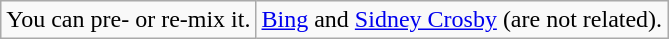<table class="wikitable">
<tr>
<td>You can pre- or re-mix it.<br></td>
<td><a href='#'>Bing</a> and <a href='#'>Sidney Crosby</a> (are not related).<br></td>
</tr>
</table>
